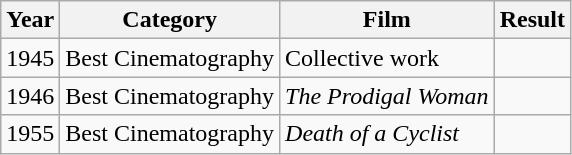<table class="wikitable">
<tr>
<th>Year</th>
<th>Category</th>
<th>Film</th>
<th>Result</th>
</tr>
<tr>
<td>1945</td>
<td>Best Cinematography</td>
<td>Collective work</td>
<td></td>
</tr>
<tr>
<td>1946</td>
<td>Best Cinematography</td>
<td><em>The Prodigal Woman</em></td>
<td></td>
</tr>
<tr>
<td>1955</td>
<td>Best Cinematography</td>
<td><em>Death of a Cyclist</em></td>
<td></td>
</tr>
</table>
